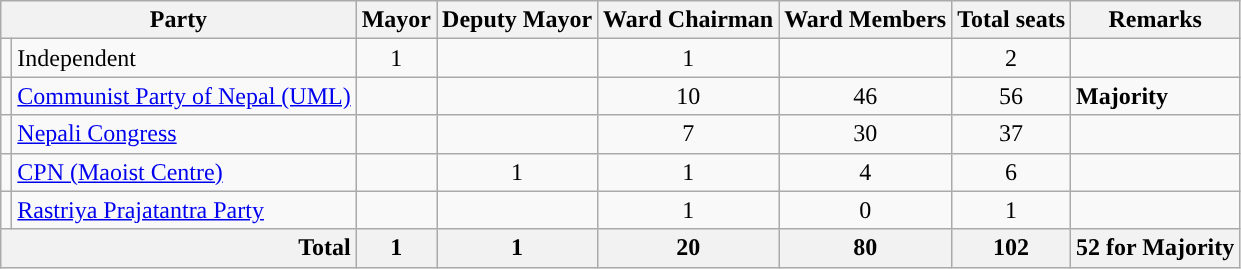<table class="wikitable sortable">
<tr>
<th colspan="2" style="text-align:centre;">Party</th>
<th>Mayor</th>
<th>Deputy Mayor</th>
<th>Ward Chairman</th>
<th>Ward Members</th>
<th>Total seats</th>
<th>Remarks</th>
</tr>
<tr>
<td style="background-color:"></td>
<td style="text-align:left;">Independent</td>
<td style="text-align:center;">1</td>
<td></td>
<td style="text-align:center;">1</td>
<td style="text-align:center;"></td>
<td style="text-align:center;">2</td>
<td></td>
</tr>
<tr>
<td style="background-color:"></td>
<td style="text-align:left;"><a href='#'>Communist Party of Nepal (UML)</a></td>
<td></td>
<td style="text-align:center;"></td>
<td style="text-align:center;">10</td>
<td style="text-align:center;">46</td>
<td style="text-align:center;">56</td>
<td><strong>Majority</strong></td>
</tr>
<tr>
<td style="background-color:"></td>
<td style="text-align:left;"><a href='#'>Nepali Congress</a></td>
<td style="text-align:center;"></td>
<td style="text-align:center;"></td>
<td style="text-align:center;">7</td>
<td style="text-align:center;">30</td>
<td style="text-align:center;">37</td>
<td></td>
</tr>
<tr>
<td style="background-color:"></td>
<td style="text-align:left;"><a href='#'>CPN (Maoist Centre)</a></td>
<td></td>
<td style="text-align:center;">1</td>
<td style="text-align:center;">1</td>
<td style="text-align:center;">4</td>
<td style="text-align:center;">6</td>
<td></td>
</tr>
<tr>
<td style="background-color:"></td>
<td style="text-align:left;"><a href='#'>Rastriya Prajatantra Party</a></td>
<td></td>
<td></td>
<td style="text-align:center;">1</td>
<td style="text-align:center;">0</td>
<td style="text-align:center;">1</td>
<td></td>
</tr>
<tr>
<th colspan="2" style="text-align:right;">Total</th>
<th>1</th>
<th>1</th>
<th>20</th>
<th>80</th>
<th>102</th>
<th>52 for Majority</th>
</tr>
</table>
